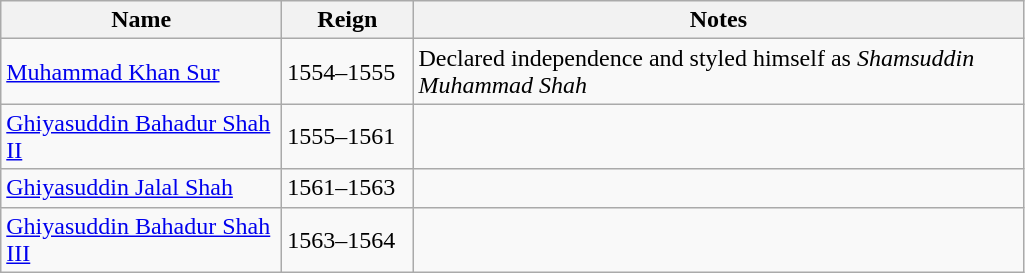<table class="wikitable">
<tr>
<th style="width:180px;">Name</th>
<th style="width:80px;">Reign</th>
<th style="width:400px;">Notes</th>
</tr>
<tr>
<td><a href='#'>Muhammad Khan Sur</a></td>
<td>1554–1555</td>
<td>Declared independence and styled himself as <em>Shamsuddin Muhammad Shah</em></td>
</tr>
<tr>
<td><a href='#'>Ghiyasuddin Bahadur Shah II</a></td>
<td>1555–1561</td>
<td></td>
</tr>
<tr>
<td><a href='#'>Ghiyasuddin Jalal Shah</a></td>
<td>1561–1563</td>
<td></td>
</tr>
<tr>
<td><a href='#'>Ghiyasuddin Bahadur Shah III</a></td>
<td>1563–1564</td>
<td></td>
</tr>
</table>
